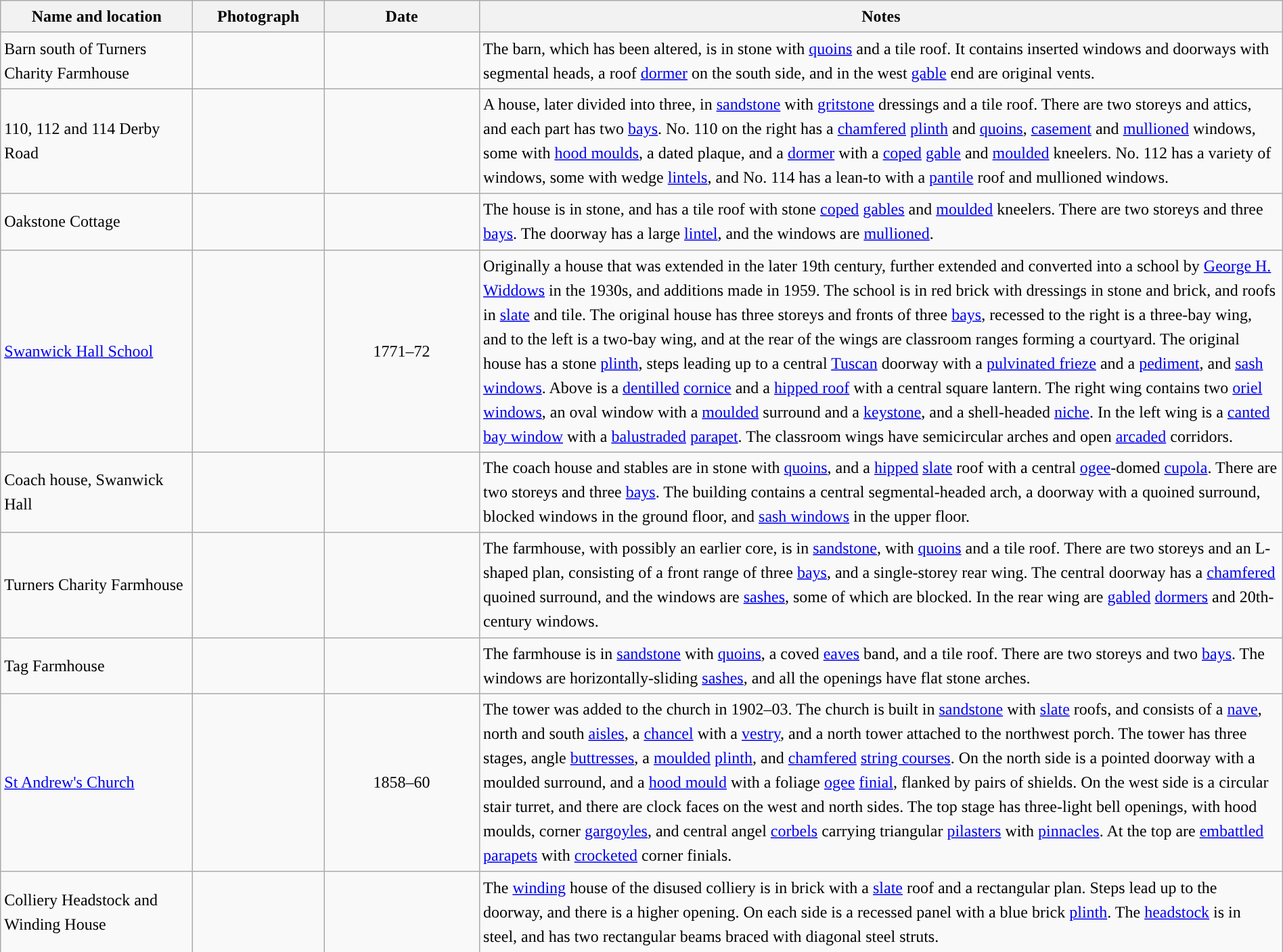<table class="wikitable sortable plainrowheaders" style="width:100%;border:0px;text-align:left;line-height:150%;">
<tr>
<th scope="col"  style="width:150px">Name and location</th>
<th scope="col"  style="width:100px" class="unsortable">Photograph</th>
<th scope="col"  style="width:120px">Date</th>
<th scope="col"  style="width:650px" class="unsortable">Notes</th>
</tr>
<tr>
<td>Barn south of Turners Charity Farmhouse<br><small></small></td>
<td></td>
<td align="center"></td>
<td>The barn, which has been altered, is in stone with <a href='#'>quoins</a> and a tile roof.  It contains inserted windows and doorways with segmental heads, a roof <a href='#'>dormer</a> on the south side, and in the west <a href='#'>gable</a> end are original vents.</td>
</tr>
<tr>
<td>110, 112 and 114 Derby Road<br><small></small></td>
<td></td>
<td align="center"></td>
<td>A house, later divided into three, in <a href='#'>sandstone</a> with <a href='#'>gritstone</a> dressings and a tile roof.  There are two storeys and attics, and each part has two <a href='#'>bays</a>.  No. 110 on the right has a <a href='#'>chamfered</a> <a href='#'>plinth</a> and <a href='#'>quoins</a>, <a href='#'>casement</a> and <a href='#'>mullioned</a> windows, some with <a href='#'>hood moulds</a>, a dated plaque, and a <a href='#'>dormer</a> with a <a href='#'>coped</a> <a href='#'>gable</a> and <a href='#'>moulded</a> kneelers.  No. 112 has a variety of windows, some with wedge <a href='#'>lintels</a>, and No. 114 has a lean-to with a <a href='#'>pantile</a> roof and mullioned windows.</td>
</tr>
<tr>
<td>Oakstone Cottage<br><small></small></td>
<td></td>
<td align="center"></td>
<td>The house is in stone, and has a tile roof with stone <a href='#'>coped</a> <a href='#'>gables</a> and <a href='#'>moulded</a> kneelers.  There are two storeys and three <a href='#'>bays</a>.  The doorway has a large <a href='#'>lintel</a>, and the windows are <a href='#'>mullioned</a>.</td>
</tr>
<tr>
<td><a href='#'>Swanwick Hall School</a><br><small></small></td>
<td></td>
<td align="center">1771–72</td>
<td>Originally a house that was extended in the later 19th century, further extended and converted into a school by <a href='#'>George H. Widdows</a> in the 1930s, and additions made in 1959.  The school is in red brick with dressings in stone and brick, and roofs in <a href='#'>slate</a> and tile.  The original house has three storeys and fronts of three <a href='#'>bays</a>, recessed to the right is a three-bay wing, and to the left is a two-bay wing, and at the rear of the wings are classroom ranges forming a courtyard.  The original house has a stone <a href='#'>plinth</a>, steps leading up to a central <a href='#'>Tuscan</a> doorway with a <a href='#'>pulvinated frieze</a> and a <a href='#'>pediment</a>, and <a href='#'>sash windows</a>.  Above is a <a href='#'>dentilled</a> <a href='#'>cornice</a> and a <a href='#'>hipped roof</a> with a central square lantern.  The right wing contains two <a href='#'>oriel windows</a>, an oval window with a <a href='#'>moulded</a> surround and a <a href='#'>keystone</a>, and a shell-headed <a href='#'>niche</a>.  In the left wing is a <a href='#'>canted</a> <a href='#'>bay window</a> with a <a href='#'>balustraded</a> <a href='#'>parapet</a>.  The classroom wings have semicircular arches and open <a href='#'>arcaded</a> corridors.</td>
</tr>
<tr>
<td>Coach house, Swanwick Hall<br><small></small></td>
<td></td>
<td align="center"></td>
<td>The coach house and stables are in stone with <a href='#'>quoins</a>, and a <a href='#'>hipped</a> <a href='#'>slate</a> roof with a central <a href='#'>ogee</a>-domed <a href='#'>cupola</a>.  There are two storeys and three <a href='#'>bays</a>.  The building contains a central segmental-headed arch, a doorway with a quoined surround, blocked windows in the ground floor, and <a href='#'>sash windows</a> in the upper floor.</td>
</tr>
<tr>
<td>Turners Charity Farmhouse<br><small></small></td>
<td></td>
<td align="center"></td>
<td>The farmhouse, with possibly an earlier core, is in <a href='#'>sandstone</a>, with <a href='#'>quoins</a> and a tile roof.  There are two storeys and an L-shaped plan, consisting of a front range of three <a href='#'>bays</a>, and a single-storey rear wing.  The central doorway has a <a href='#'>chamfered</a> quoined surround, and the windows are <a href='#'>sashes</a>, some of which are blocked.  In the rear wing are <a href='#'>gabled</a> <a href='#'>dormers</a> and 20th-century windows.</td>
</tr>
<tr>
<td>Tag Farmhouse<br><small></small></td>
<td></td>
<td align="center"></td>
<td>The farmhouse is in <a href='#'>sandstone</a> with <a href='#'>quoins</a>, a coved <a href='#'>eaves</a> band, and a tile roof.  There are two storeys and two <a href='#'>bays</a>.  The windows are horizontally-sliding <a href='#'>sashes</a>, and all the openings have flat stone arches.</td>
</tr>
<tr>
<td><a href='#'>St Andrew's Church</a><br><small></small></td>
<td></td>
<td align="center">1858–60</td>
<td>The tower was added to the church in 1902–03.  The church is built in <a href='#'>sandstone</a> with <a href='#'>slate</a> roofs, and consists of a <a href='#'>nave</a>, north and south <a href='#'>aisles</a>, a <a href='#'>chancel</a> with a <a href='#'>vestry</a>, and a north tower attached to the northwest porch.  The tower has three stages, angle <a href='#'>buttresses</a>, a <a href='#'>moulded</a> <a href='#'>plinth</a>, and <a href='#'>chamfered</a> <a href='#'>string courses</a>.  On the north side is a pointed doorway with a moulded surround, and a <a href='#'>hood mould</a> with a foliage <a href='#'>ogee</a> <a href='#'>finial</a>, flanked by pairs of shields.  On the west side is a circular stair turret, and there are clock faces on the west and north sides.  The top stage has three-light bell openings, with hood moulds, corner <a href='#'>gargoyles</a>, and central angel <a href='#'>corbels</a> carrying triangular <a href='#'>pilasters</a> with <a href='#'>pinnacles</a>.  At the top are <a href='#'>embattled</a> <a href='#'>parapets</a> with <a href='#'>crocketed</a> corner finials.</td>
</tr>
<tr>
<td>Colliery Headstock and Winding House<br><small></small></td>
<td></td>
<td align="center"></td>
<td>The <a href='#'>winding</a> house of the disused colliery is in brick with a <a href='#'>slate</a> roof and a rectangular plan.  Steps lead up to the doorway, and there is a higher opening.  On each side is a recessed panel with a blue brick <a href='#'>plinth</a>.  The <a href='#'>headstock</a> is in steel, and has two rectangular beams braced with diagonal steel struts.</td>
</tr>
<tr>
</tr>
</table>
